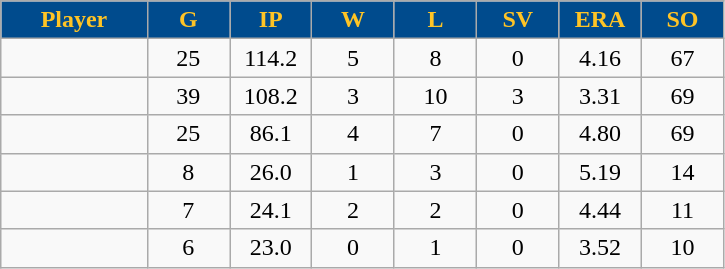<table class="wikitable sortable">
<tr>
<th style=" background:#004B8D; color:#FFC425;" width="16%">Player</th>
<th style=" background:#004B8D; color:#FFC425;" width="9%">G</th>
<th style=" background:#004B8D; color:#FFC425;" width="9%">IP</th>
<th style=" background:#004B8D; color:#FFC425;" width="9%">W</th>
<th style=" background:#004B8D; color:#FFC425;" width="9%">L</th>
<th style=" background:#004B8D; color:#FFC425;" width="9%">SV</th>
<th style=" background:#004B8D; color:#FFC425;" width="9%">ERA</th>
<th style=" background:#004B8D; color:#FFC425;" width="9%">SO</th>
</tr>
<tr align="center">
<td></td>
<td>25</td>
<td>114.2</td>
<td>5</td>
<td>8</td>
<td>0</td>
<td>4.16</td>
<td>67</td>
</tr>
<tr align="center">
<td></td>
<td>39</td>
<td>108.2</td>
<td>3</td>
<td>10</td>
<td>3</td>
<td>3.31</td>
<td>69</td>
</tr>
<tr align="center">
<td></td>
<td>25</td>
<td>86.1</td>
<td>4</td>
<td>7</td>
<td>0</td>
<td>4.80</td>
<td>69</td>
</tr>
<tr align="center">
<td></td>
<td>8</td>
<td>26.0</td>
<td>1</td>
<td>3</td>
<td>0</td>
<td>5.19</td>
<td>14</td>
</tr>
<tr align="center">
<td></td>
<td>7</td>
<td>24.1</td>
<td>2</td>
<td>2</td>
<td>0</td>
<td>4.44</td>
<td>11</td>
</tr>
<tr align="center">
<td></td>
<td>6</td>
<td>23.0</td>
<td>0</td>
<td>1</td>
<td>0</td>
<td>3.52</td>
<td>10</td>
</tr>
</table>
